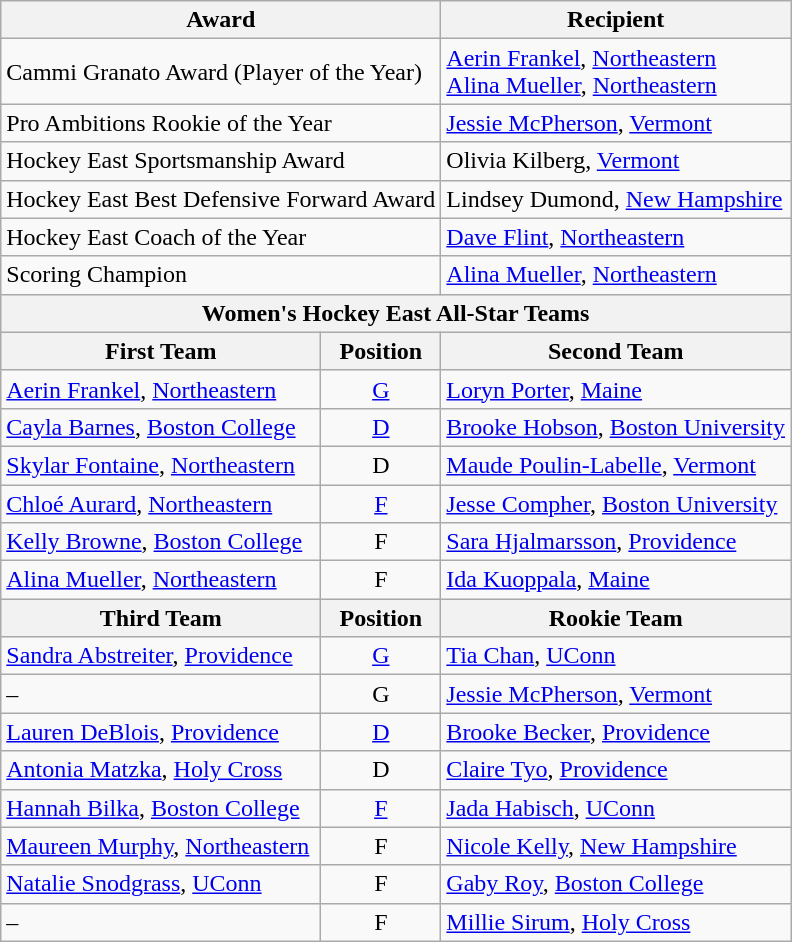<table class="wikitable">
<tr>
<th colspan=2>Award</th>
<th>Recipient</th>
</tr>
<tr>
<td colspan=2>Cammi Granato Award (Player of the Year)</td>
<td><a href='#'>Aerin Frankel</a>, <a href='#'>Northeastern</a><br><a href='#'>Alina Mueller</a>, <a href='#'>Northeastern</a></td>
</tr>
<tr>
<td colspan=2>Pro Ambitions Rookie of the Year</td>
<td><a href='#'>Jessie McPherson</a>, <a href='#'>Vermont</a></td>
</tr>
<tr>
<td colspan=2>Hockey East Sportsmanship Award</td>
<td>Olivia Kilberg, <a href='#'>Vermont</a></td>
</tr>
<tr>
<td colspan=2>Hockey East Best Defensive Forward Award</td>
<td>Lindsey Dumond, <a href='#'>New Hampshire</a></td>
</tr>
<tr>
<td colspan=2>Hockey East Coach of the Year</td>
<td><a href='#'>Dave Flint</a>, <a href='#'>Northeastern</a></td>
</tr>
<tr>
<td colspan=2>Scoring Champion</td>
<td><a href='#'>Alina Mueller</a>, <a href='#'>Northeastern</a></td>
</tr>
<tr>
<th colspan=3>Women's Hockey East All-Star Teams</th>
</tr>
<tr>
<th>First Team</th>
<th>  Position  </th>
<th>Second Team</th>
</tr>
<tr>
<td><a href='#'>Aerin Frankel</a>, <a href='#'>Northeastern</a></td>
<td align=center><a href='#'>G</a></td>
<td><a href='#'>Loryn Porter</a>, <a href='#'>Maine</a></td>
</tr>
<tr>
<td><a href='#'>Cayla Barnes</a>, <a href='#'>Boston College</a></td>
<td align=center><a href='#'>D</a></td>
<td><a href='#'>Brooke Hobson</a>, <a href='#'>Boston University</a></td>
</tr>
<tr>
<td><a href='#'>Skylar Fontaine</a>, <a href='#'>Northeastern</a></td>
<td align=center>D</td>
<td><a href='#'>Maude Poulin-Labelle</a>, <a href='#'>Vermont</a></td>
</tr>
<tr>
<td><a href='#'>Chloé Aurard</a>, <a href='#'>Northeastern</a></td>
<td align=center><a href='#'>F</a></td>
<td><a href='#'>Jesse Compher</a>, <a href='#'>Boston University</a></td>
</tr>
<tr>
<td><a href='#'>Kelly Browne</a>, <a href='#'>Boston College</a></td>
<td align=center>F</td>
<td><a href='#'>Sara Hjalmarsson</a>, <a href='#'>Providence</a></td>
</tr>
<tr>
<td><a href='#'>Alina Mueller</a>, <a href='#'>Northeastern</a></td>
<td align=center>F</td>
<td><a href='#'>Ida Kuoppala</a>, <a href='#'>Maine</a></td>
</tr>
<tr>
<th>Third Team</th>
<th>  Position  </th>
<th>Rookie Team</th>
</tr>
<tr>
<td><a href='#'>Sandra Abstreiter</a>, <a href='#'>Providence</a></td>
<td align=center><a href='#'>G</a></td>
<td><a href='#'>Tia Chan</a>, <a href='#'>UConn</a></td>
</tr>
<tr>
<td>–</td>
<td align=center>G</td>
<td><a href='#'>Jessie McPherson</a>, <a href='#'>Vermont</a></td>
</tr>
<tr>
<td><a href='#'>Lauren DeBlois</a>, <a href='#'>Providence</a></td>
<td align=center><a href='#'>D</a></td>
<td><a href='#'>Brooke Becker</a>, <a href='#'>Providence</a></td>
</tr>
<tr>
<td><a href='#'>Antonia Matzka</a>, <a href='#'>Holy Cross</a></td>
<td align=center>D</td>
<td><a href='#'>Claire Tyo</a>, <a href='#'>Providence</a></td>
</tr>
<tr>
<td><a href='#'>Hannah Bilka</a>, <a href='#'>Boston College</a></td>
<td align=center><a href='#'>F</a></td>
<td><a href='#'>Jada Habisch</a>, <a href='#'>UConn</a></td>
</tr>
<tr>
<td><a href='#'>Maureen Murphy</a>, <a href='#'>Northeastern</a></td>
<td align=center>F</td>
<td><a href='#'>Nicole Kelly</a>, <a href='#'>New Hampshire</a></td>
</tr>
<tr>
<td><a href='#'>Natalie Snodgrass</a>, <a href='#'>UConn</a></td>
<td align=center>F</td>
<td><a href='#'>Gaby Roy</a>, <a href='#'>Boston College</a></td>
</tr>
<tr>
<td>–</td>
<td align=center>F</td>
<td><a href='#'>Millie Sirum</a>, <a href='#'>Holy Cross</a></td>
</tr>
</table>
